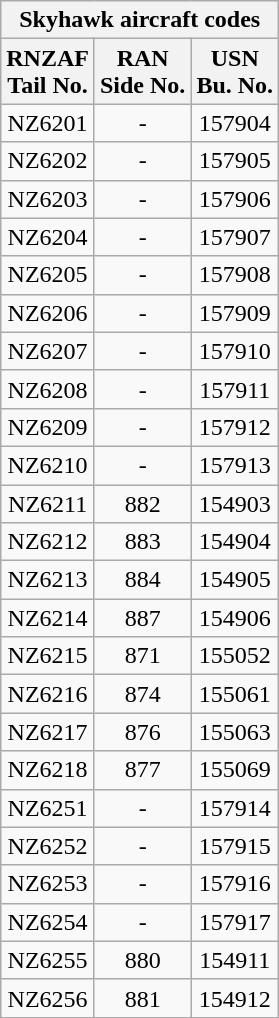<table class="wikitable floatright" style=text-align:center;>
<tr>
<th colspan=3>Skyhawk aircraft codes</th>
</tr>
<tr>
<th>RNZAF<br> Tail No.</th>
<th>RAN<br> Side No.</th>
<th>USN<br> Bu. No.</th>
</tr>
<tr>
<td>NZ6201</td>
<td>-</td>
<td>157904</td>
</tr>
<tr>
<td>NZ6202</td>
<td>-</td>
<td>157905</td>
</tr>
<tr>
<td>NZ6203</td>
<td>-</td>
<td>157906</td>
</tr>
<tr>
<td>NZ6204</td>
<td>-</td>
<td>157907</td>
</tr>
<tr>
<td>NZ6205</td>
<td>-</td>
<td>157908</td>
</tr>
<tr>
<td>NZ6206</td>
<td>-</td>
<td>157909</td>
</tr>
<tr>
<td>NZ6207</td>
<td>-</td>
<td>157910</td>
</tr>
<tr>
<td>NZ6208</td>
<td>-</td>
<td>157911</td>
</tr>
<tr>
<td>NZ6209</td>
<td>-</td>
<td>157912</td>
</tr>
<tr>
<td>NZ6210</td>
<td>-</td>
<td>157913</td>
</tr>
<tr>
<td>NZ6211</td>
<td>882</td>
<td>154903</td>
</tr>
<tr>
<td>NZ6212</td>
<td>883</td>
<td>154904</td>
</tr>
<tr>
<td>NZ6213</td>
<td>884</td>
<td>154905</td>
</tr>
<tr>
<td>NZ6214</td>
<td>887</td>
<td>154906</td>
</tr>
<tr>
<td>NZ6215</td>
<td>871</td>
<td>155052</td>
</tr>
<tr>
<td>NZ6216</td>
<td>874</td>
<td>155061</td>
</tr>
<tr>
<td>NZ6217</td>
<td>876</td>
<td>155063</td>
</tr>
<tr>
<td>NZ6218</td>
<td>877</td>
<td>155069</td>
</tr>
<tr>
<td>NZ6251</td>
<td>-</td>
<td>157914</td>
</tr>
<tr>
<td>NZ6252</td>
<td>-</td>
<td>157915</td>
</tr>
<tr>
<td>NZ6253</td>
<td>-</td>
<td>157916</td>
</tr>
<tr>
<td>NZ6254</td>
<td>-</td>
<td>157917</td>
</tr>
<tr>
<td>NZ6255</td>
<td>880</td>
<td>154911</td>
</tr>
<tr>
<td>NZ6256</td>
<td>881</td>
<td>154912</td>
</tr>
<tr>
</tr>
</table>
